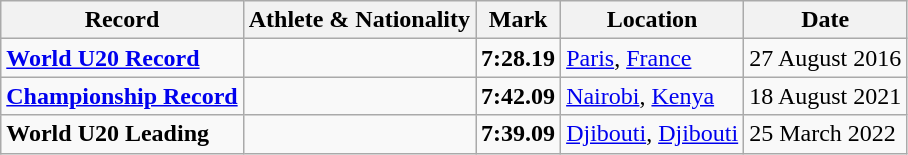<table class="wikitable">
<tr>
<th>Record</th>
<th>Athlete & Nationality</th>
<th>Mark</th>
<th>Location</th>
<th>Date</th>
</tr>
<tr>
<td><strong><a href='#'>World U20 Record</a></strong></td>
<td></td>
<td><strong>7:28.19</strong></td>
<td><a href='#'>Paris</a>, <a href='#'>France</a></td>
<td>27 August 2016</td>
</tr>
<tr>
<td><strong><a href='#'>Championship Record</a></strong></td>
<td></td>
<td><strong>7:42.09</strong></td>
<td><a href='#'>Nairobi</a>, <a href='#'>Kenya</a></td>
<td>18 August 2021</td>
</tr>
<tr>
<td><strong>World U20 Leading</strong></td>
<td></td>
<td><strong>7:39.09</strong></td>
<td><a href='#'>Djibouti</a>, <a href='#'>Djibouti</a></td>
<td>25 March 2022</td>
</tr>
</table>
